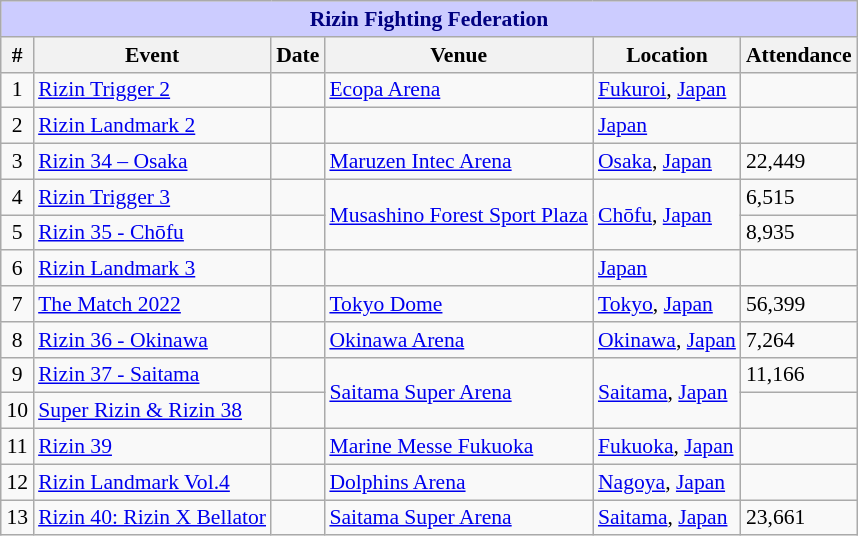<table class="sortable wikitable succession-box" style="margin:1.0em auto; font-size:90%;">
<tr>
<th colspan=9 style="background-color: #ccf; color: #000080; text-align: center;"><strong>Rizin Fighting Federation</strong></th>
</tr>
<tr>
<th scope="col">#</th>
<th scope="col">Event</th>
<th scope="col">Date</th>
<th scope="col">Venue</th>
<th scope="col">Location</th>
<th scope="col">Attendance</th>
</tr>
<tr>
<td align=center>1</td>
<td><a href='#'>Rizin Trigger 2</a></td>
<td></td>
<td><a href='#'>Ecopa Arena</a></td>
<td> <a href='#'>Fukuroi</a>, <a href='#'>Japan</a></td>
<td></td>
</tr>
<tr>
<td align=center>2</td>
<td><a href='#'>Rizin Landmark 2</a></td>
<td></td>
<td></td>
<td> <a href='#'>Japan</a></td>
<td></td>
</tr>
<tr>
<td align=center>3</td>
<td><a href='#'>Rizin 34 – Osaka</a></td>
<td></td>
<td><a href='#'>Maruzen Intec Arena</a></td>
<td> <a href='#'>Osaka</a>, <a href='#'>Japan</a></td>
<td>22,449</td>
</tr>
<tr>
<td align=center>4</td>
<td><a href='#'>Rizin Trigger 3</a></td>
<td></td>
<td rowspan=2><a href='#'>Musashino Forest Sport Plaza</a></td>
<td rowspan=2> <a href='#'>Chōfu</a>, <a href='#'>Japan</a></td>
<td>6,515</td>
</tr>
<tr>
<td align=center>5</td>
<td><a href='#'>Rizin 35 - Chōfu</a></td>
<td></td>
<td>8,935</td>
</tr>
<tr>
<td align=center>6</td>
<td><a href='#'>Rizin Landmark 3</a></td>
<td></td>
<td></td>
<td> <a href='#'>Japan</a></td>
<td></td>
</tr>
<tr>
<td align=center>7</td>
<td><a href='#'>The Match 2022</a></td>
<td></td>
<td><a href='#'>Tokyo Dome</a></td>
<td> <a href='#'>Tokyo</a>, <a href='#'>Japan</a></td>
<td>56,399</td>
</tr>
<tr>
<td align=center>8</td>
<td><a href='#'>Rizin 36 - Okinawa</a></td>
<td></td>
<td><a href='#'>Okinawa Arena</a></td>
<td> <a href='#'>Okinawa</a>, <a href='#'>Japan</a></td>
<td>7,264</td>
</tr>
<tr>
<td align=center>9</td>
<td><a href='#'>Rizin 37 - Saitama</a></td>
<td></td>
<td rowspan=2><a href='#'>Saitama Super Arena</a></td>
<td rowspan=2> <a href='#'>Saitama</a>, <a href='#'>Japan</a></td>
<td>11,166</td>
</tr>
<tr>
<td align=center>10</td>
<td><a href='#'>Super Rizin & Rizin 38</a></td>
<td></td>
<td></td>
</tr>
<tr>
<td align=center>11</td>
<td><a href='#'>Rizin 39</a></td>
<td></td>
<td><a href='#'>Marine Messe Fukuoka</a></td>
<td> <a href='#'>Fukuoka</a>, <a href='#'>Japan</a></td>
<td></td>
</tr>
<tr>
<td align=center>12</td>
<td><a href='#'>Rizin Landmark Vol.4</a></td>
<td></td>
<td><a href='#'>Dolphins Arena</a></td>
<td> <a href='#'>Nagoya</a>, <a href='#'>Japan</a></td>
<td></td>
</tr>
<tr>
<td align=center>13</td>
<td><a href='#'>Rizin 40: Rizin X Bellator</a></td>
<td></td>
<td><a href='#'>Saitama Super Arena</a></td>
<td> <a href='#'>Saitama</a>, <a href='#'>Japan</a></td>
<td>23,661</td>
</tr>
</table>
